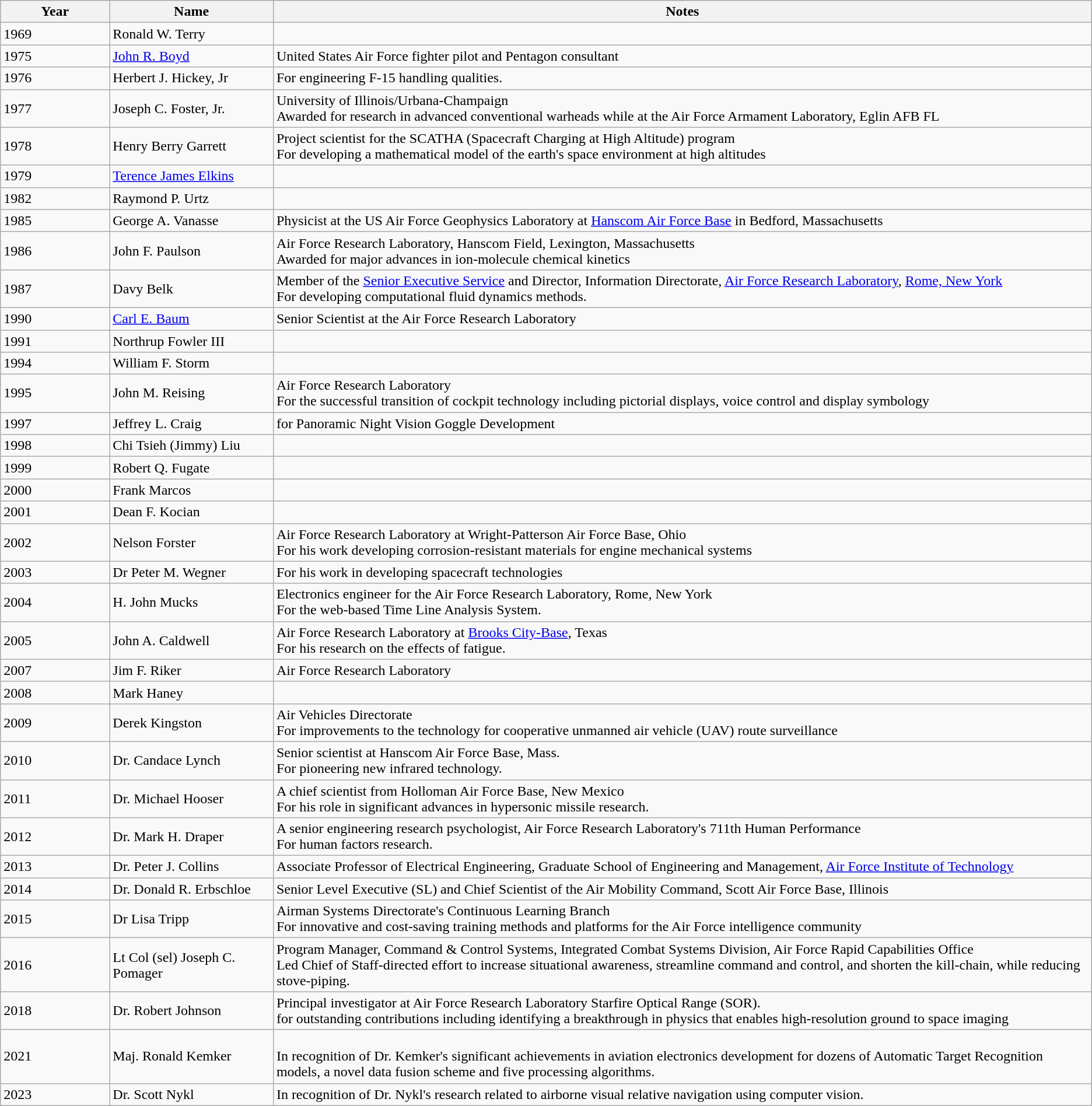<table class="wikitable">
<tr>
<th bgcolor="#DDDDFF" width="10%">Year</th>
<th bgcolor="#DDDDFF" width="15%">Name</th>
<th bgcolor="#DDDDFF" width="75%">Notes</th>
</tr>
<tr>
<td>1969</td>
<td>Ronald W. Terry</td>
<td></td>
</tr>
<tr>
<td>1975</td>
<td><a href='#'>John R. Boyd</a></td>
<td> United States Air Force fighter pilot and Pentagon consultant</td>
</tr>
<tr>
<td>1976</td>
<td>Herbert J. Hickey, Jr</td>
<td> For engineering F-15 handling qualities.</td>
</tr>
<tr>
<td>1977</td>
<td>Joseph C. Foster, Jr.</td>
<td>University of Illinois/Urbana-Champaign<br>Awarded for research in advanced conventional warheads while at the Air Force Armament Laboratory, Eglin AFB FL</td>
</tr>
<tr>
<td>1978</td>
<td>Henry Berry Garrett</td>
<td> Project scientist for the SCATHA (Spacecraft Charging at High Altitude) program <br> For developing a mathematical model of the earth's space environment at high altitudes</td>
</tr>
<tr>
<td>1979</td>
<td><a href='#'>Terence James Elkins</a></td>
<td></td>
</tr>
<tr>
<td>1982</td>
<td>Raymond P. Urtz</td>
<td></td>
</tr>
<tr>
<td>1985</td>
<td>George A. Vanasse</td>
<td> Physicist at the US Air Force Geophysics Laboratory at <a href='#'>Hanscom Air Force Base</a> in Bedford, Massachusetts</td>
</tr>
<tr>
<td>1986</td>
<td>John F. Paulson</td>
<td>Air Force Research Laboratory, Hanscom Field, Lexington, Massachusetts<br>Awarded for major advances in ion-molecule chemical kinetics</td>
</tr>
<tr>
<td>1987</td>
<td>Davy Belk</td>
<td> Member of the <a href='#'>Senior Executive Service</a> and Director, Information Directorate, <a href='#'>Air Force Research Laboratory</a>, <a href='#'>Rome, New York</a><br> For developing  computational  fluid  dynamics  methods.</td>
</tr>
<tr>
<td>1990</td>
<td><a href='#'>Carl E. Baum</a></td>
<td> Senior Scientist at the Air Force Research Laboratory</td>
</tr>
<tr>
<td>1991</td>
<td>Northrup Fowler III</td>
<td></td>
</tr>
<tr>
<td>1994</td>
<td>William F. Storm</td>
<td></td>
</tr>
<tr>
<td>1995</td>
<td>John M. Reising</td>
<td> Air Force Research Laboratory <br>For the successful transition of cockpit technology including pictorial displays, voice control and display symbology</td>
</tr>
<tr>
<td>1997</td>
<td>Jeffrey L. Craig</td>
<td> for Panoramic Night Vision Goggle Development</td>
</tr>
<tr>
<td>1998</td>
<td>Chi Tsieh (Jimmy) Liu</td>
<td></td>
</tr>
<tr>
<td>1999</td>
<td>Robert Q. Fugate</td>
<td></td>
</tr>
<tr>
<td>2000</td>
<td>Frank Marcos</td>
<td></td>
</tr>
<tr>
<td>2001</td>
<td>Dean F. Kocian</td>
<td></td>
</tr>
<tr>
<td>2002</td>
<td>Nelson Forster</td>
<td> Air Force Research Laboratory at Wright-Patterson Air Force Base, Ohio <br>For his work developing corrosion-resistant materials for engine mechanical systems</td>
</tr>
<tr>
<td>2003</td>
<td>Dr Peter M. Wegner</td>
<td> For his work in developing spacecraft technologies</td>
</tr>
<tr>
<td>2004</td>
<td>H. John Mucks</td>
<td> Electronics engineer for the Air Force Research Laboratory, Rome, New York <br> For the web-based Time Line Analysis System.</td>
</tr>
<tr>
<td>2005</td>
<td>John A. Caldwell</td>
<td> Air Force Research Laboratory at <a href='#'>Brooks City-Base</a>, Texas <br>For his research on the effects of fatigue.</td>
</tr>
<tr>
<td>2007</td>
<td>Jim F. Riker</td>
<td> Air Force Research Laboratory</td>
</tr>
<tr>
<td>2008</td>
<td>Mark Haney</td>
<td></td>
</tr>
<tr>
<td>2009</td>
<td>Derek Kingston</td>
<td> Air Vehicles Directorate <br> For improvements to the technology for cooperative unmanned air vehicle (UAV) route surveillance</td>
</tr>
<tr>
<td>2010</td>
<td>Dr. Candace Lynch</td>
<td> Senior scientist at Hanscom Air Force Base, Mass.<br>For pioneering new infrared technology.</td>
</tr>
<tr>
<td>2011</td>
<td>Dr. Michael Hooser</td>
<td> A chief scientist from Holloman Air Force Base, New Mexico <br> For his role in significant advances in hypersonic missile research.</td>
</tr>
<tr>
<td>2012</td>
<td>Dr. Mark H. Draper</td>
<td> A senior engineering research psychologist, Air Force Research Laboratory's 711th Human Performance <br> For human factors research.</td>
</tr>
<tr>
<td>2013</td>
<td>Dr. Peter J. Collins</td>
<td> Associate Professor of Electrical Engineering, Graduate School of Engineering and Management, <a href='#'>Air Force Institute of Technology</a></td>
</tr>
<tr>
<td>2014</td>
<td>Dr. Donald R. Erbschloe</td>
<td> Senior Level Executive (SL) and Chief Scientist of the Air Mobility Command, Scott Air Force Base, Illinois</td>
</tr>
<tr>
<td>2015</td>
<td>Dr Lisa Tripp</td>
<td> Airman Systems Directorate's Continuous Learning Branch <br>For innovative and cost-saving training methods and platforms for the Air Force intelligence community</td>
</tr>
<tr>
<td>2016</td>
<td>Lt Col (sel) Joseph C. Pomager</td>
<td>Program Manager, Command & Control Systems, Integrated Combat Systems Division, Air Force Rapid Capabilities Office<br>Led Chief of Staff-directed effort to increase situational awareness, streamline command and control, and shorten the kill-chain, while reducing stove-piping.</td>
</tr>
<tr>
<td>2018</td>
<td>Dr. Robert Johnson</td>
<td>Principal investigator at Air Force Research Laboratory Starfire Optical Range (SOR).<br>for outstanding contributions including identifying a breakthrough in physics that enables high-resolution ground to space imaging</td>
</tr>
<tr>
<td>2021</td>
<td>Maj. Ronald Kemker</td>
<td><br>In recognition of Dr. Kemker's significant achievements in aviation electronics development for dozens of Automatic Target Recognition models, a novel data fusion scheme and five processing algorithms.</td>
</tr>
<tr>
<td>2023</td>
<td>Dr. Scott Nykl</td>
<td>In recognition of Dr. Nykl's research related to airborne visual relative navigation using computer vision.</td>
</tr>
</table>
